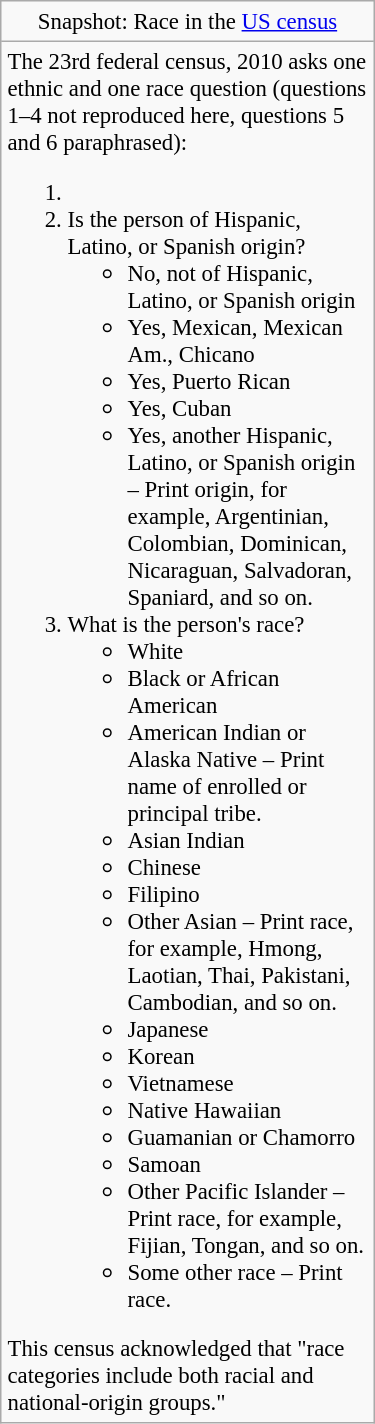<table border="1" cellpadding="4" cellspacing="0" style="float:right; width:250px; margin:0 0 1em 1em; background:#f9f9f9; border:1px #aaa solid; border-collapse:collapse; font-size:95%;">
<tr>
<td style="text-align: center;">Snapshot: Race in the <a href='#'>US census</a></td>
</tr>
<tr>
<td>The 23rd federal census, 2010 asks one ethnic and one race question (questions 1–4 not reproduced here, questions 5 and 6 paraphrased):<br><ol><li><li>Is the person of Hispanic, Latino, or Spanish origin?</li><ul><li>No, not of Hispanic, Latino, or Spanish origin</li><li>Yes, Mexican, Mexican Am., Chicano</li><li>Yes, Puerto Rican</li><li>Yes, Cuban</li><li>Yes, another Hispanic, Latino, or Spanish origin – Print origin, for example, Argentinian, Colombian, Dominican, Nicaraguan, Salvadoran, Spaniard, and so on.</li></ul></li><li>What is the person's race?<ul><li>White</li><li>Black or African American</li><li>American Indian or Alaska Native – Print name of enrolled or principal tribe.</li><li>Asian Indian</li><li>Chinese</li><li>Filipino</li><li>Other Asian – Print race, for example, Hmong, Laotian, Thai, Pakistani, Cambodian, and so on.</li><li>Japanese</li><li>Korean</li><li>Vietnamese</li><li>Native Hawaiian</li><li>Guamanian or Chamorro</li><li>Samoan</li><li>Other Pacific Islander – Print race, for example, Fijian, Tongan, and so on.</li><li>Some other race – Print race.</li></ul></li></ol>This census acknowledged that "race categories include both racial and national-origin groups."</td>
</tr>
</table>
